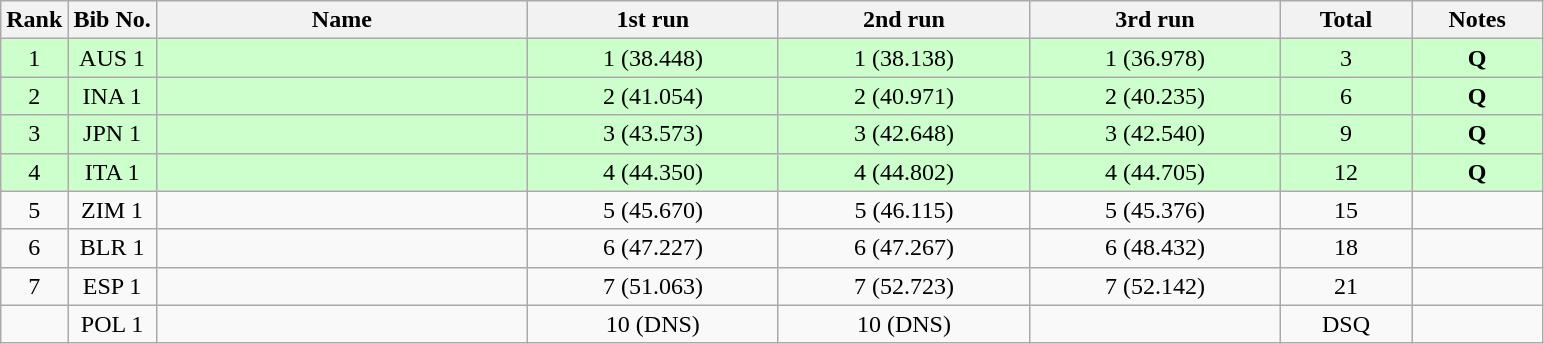<table class="wikitable" style="text-align:center;">
<tr>
<th>Rank</th>
<th>Bib No.</th>
<th style="width:15em">Name</th>
<th style="width:10em">1st run</th>
<th style="width:10em">2nd run</th>
<th style="width:10em">3rd run</th>
<th style="width:5em">Total</th>
<th style="width:5em">Notes</th>
</tr>
<tr bgcolor=ccffcc>
<td>1</td>
<td>AUS 1</td>
<td align=left></td>
<td>1 (38.448)</td>
<td>1 (38.138)</td>
<td>1 (36.978)</td>
<td>3</td>
<td><strong>Q</strong></td>
</tr>
<tr bgcolor=ccffcc>
<td>2</td>
<td>INA 1</td>
<td align=left></td>
<td>2 (41.054)</td>
<td>2 (40.971)</td>
<td>2 (40.235)</td>
<td>6</td>
<td><strong>Q</strong></td>
</tr>
<tr bgcolor=ccffcc>
<td>3</td>
<td>JPN 1</td>
<td align=left></td>
<td>3 (43.573)</td>
<td>3 (42.648)</td>
<td>3 (42.540)</td>
<td>9</td>
<td><strong>Q</strong></td>
</tr>
<tr bgcolor=ccffcc>
<td>4</td>
<td>ITA 1</td>
<td align=left></td>
<td>4 (44.350)</td>
<td>4 (44.802)</td>
<td>4 (44.705)</td>
<td>12</td>
<td><strong>Q</strong></td>
</tr>
<tr>
<td>5</td>
<td>ZIM 1</td>
<td align=left></td>
<td>5 (45.670)</td>
<td>5 (46.115)</td>
<td>5 (45.376)</td>
<td>15</td>
<td></td>
</tr>
<tr>
<td>6</td>
<td>BLR 1</td>
<td align=left></td>
<td>6 (47.227)</td>
<td>6 (47.267)</td>
<td>6 (48.432)</td>
<td>18</td>
<td></td>
</tr>
<tr>
<td>7</td>
<td>ESP 1</td>
<td align=left></td>
<td>7 (51.063)</td>
<td>7 (52.723)</td>
<td>7 (52.142)</td>
<td>21</td>
<td></td>
</tr>
<tr>
<td></td>
<td>POL 1</td>
<td align=left></td>
<td>10 (DNS)</td>
<td>10 (DNS)</td>
<td></td>
<td>DSQ</td>
<td></td>
</tr>
</table>
